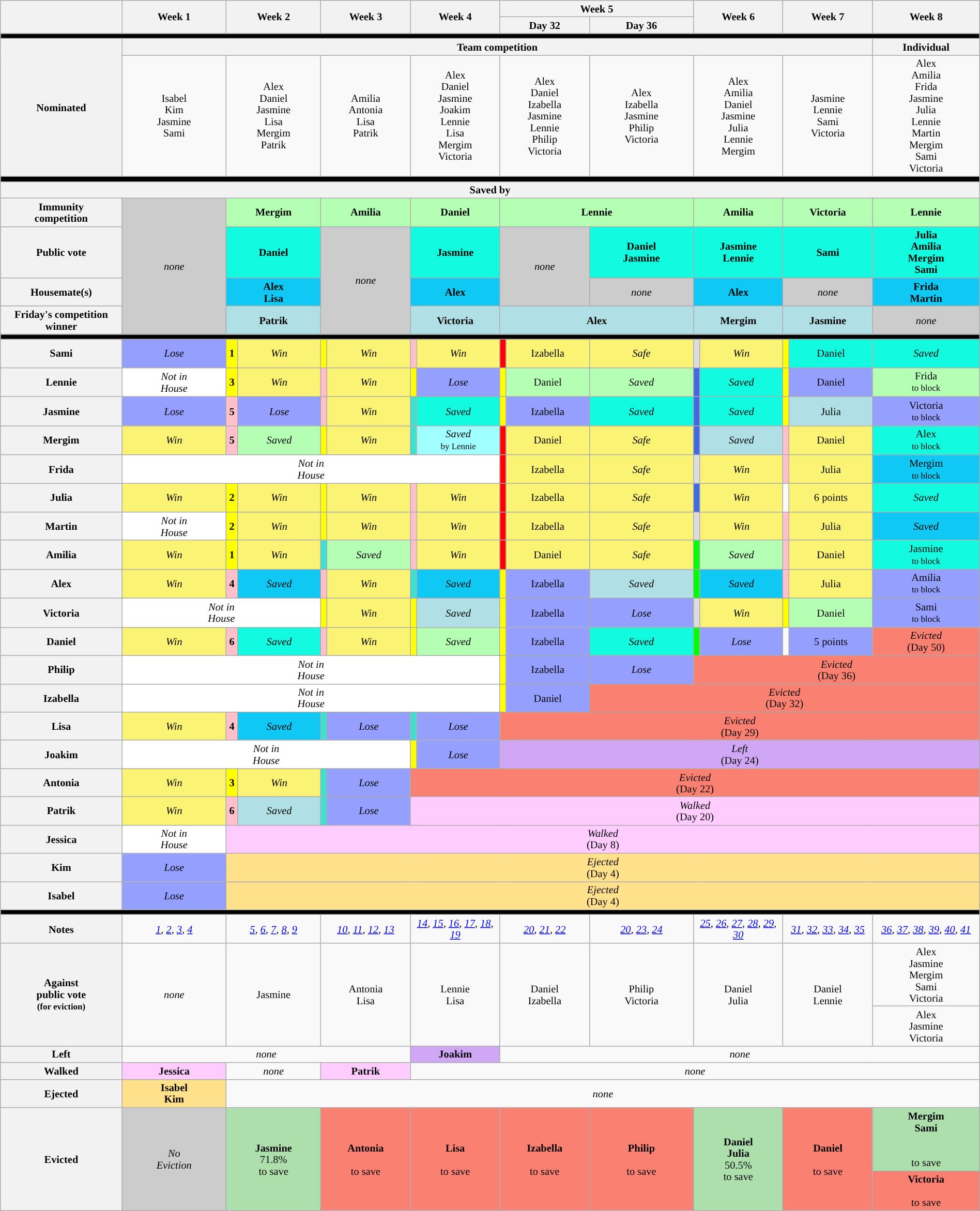<table class="wikitable" style="text-align:center; font-size:85%; line-height:15px; width:100%">
<tr>
<th rowspan="2" style="width:5%;"></th>
<th rowspan="2" style="width:5%">Week 1</th>
<th colspan="2" rowspan="2" style="width:5%">Week 2</th>
<th colspan="2" rowspan="2" style="width:5%">Week 3</th>
<th colspan="2" rowspan="2" style="width:5%">Week 4</th>
<th colspan="3" style="width:10%">Week 5</th>
<th colspan="2" rowspan="2" style="width:5%">Week 6</th>
<th colspan="2" rowspan="2" style="width:5%">Week 7</th>
<th rowspan="2" style="width:5%">Week 8</th>
</tr>
<tr>
<th colspan="2" style="width:5%">Day 32<br><small></small></th>
<th style="width:5%">Day 36</th>
</tr>
<tr>
<th colspan="16" style="background:#000"></th>
</tr>
<tr>
<th rowspan="2">Nominated</th>
<th colspan="14">Team competition</th>
<th>Individual</th>
</tr>
<tr>
<td>Isabel<br>Kim<br>Jasmine<br>Sami</td>
<td colspan="2">Alex<br>Daniel<br>Jasmine<br>Lisa<br>Mergim<br>Patrik</td>
<td colspan="2">Amilia<br>Antonia<br>Lisa<br>Patrik</td>
<td colspan="2">Alex<br>Daniel<br>Jasmine<br>Joakim<br>Lennie<br>Lisa<br>Mergim<br>Victoria</td>
<td colspan="2">Alex<br>Daniel<br>Izabella<br>Jasmine<br>Lennie<br>Philip<br>Victoria</td>
<td>Alex<br>Izabella<br>Jasmine<br>Philip<br>Victoria</td>
<td colspan="2">Alex<br>Amilia<br>Daniel<br>Jasmine<br>Julia<br>Lennie<br>Mergim</td>
<td colspan="2">Jasmine<br>Lennie<br>Sami<br>Victoria</td>
<td>Alex<br>Amilia<br>Frida<br>Jasmine<br>Julia<br>Lennie<br>Martin<br>Mergim<br>Sami<br>Victoria</td>
</tr>
<tr>
<th colspan="16" style="background:#000"></th>
</tr>
<tr>
<th colspan="16">Saved by</th>
</tr>
<tr style="background:#B4FFB4;" |>
<th>Immunity<br>competition</th>
<td rowspan="4" style="background:#CCC;"><em>none</em></td>
<td colspan="2"><strong>Mergim</strong></td>
<td colspan="2"><strong>Amilia</strong></td>
<td colspan="2"><strong>Daniel</strong></td>
<td colspan="3"><strong>Lennie</strong></td>
<td colspan="2"><strong>Amilia</strong></td>
<td colspan="2"><strong>Victoria</strong></td>
<td><strong>Lennie</strong></td>
</tr>
<tr style="background:#12FADF;" |>
<th>Public vote</th>
<td colspan="2"><strong>Daniel</strong></td>
<td colspan="2" rowspan="3" style="background:#CCC;"><em>none</em></td>
<td colspan="2"><strong>Jasmine</strong></td>
<td rowspan="2" colspan="2" style="background:#CCC;"><em>none</em></td>
<td><strong>Daniel<br>Jasmine</strong></td>
<td colspan="2"><strong>Jasmine<br>Lennie</strong></td>
<td colspan="2"><strong>Sami</strong></td>
<td><strong>Julia<br>Amilia<br>Mergim<br>Sami</strong></td>
</tr>
<tr style="background:#0FC9F4;" |>
<th>Housemate(s)</th>
<td colspan="2"><strong>Alex<br>Lisa</strong></td>
<td colspan="2"><strong>Alex</strong></td>
<td style="background:#CCC;"><em>none</em></td>
<td colspan="2"><strong>Alex</strong></td>
<td colspan="2" style="background:#CCC;"><em>none</em></td>
<td><strong>Frida<br>Martin</strong></td>
</tr>
<tr style="background:#B0E0E6;" |>
<th>Friday's competition<br>winner</th>
<td colspan="2"><strong>Patrik</strong><br><small></small></td>
<td colspan="2"><strong>Victoria</strong><br><small></small></td>
<td colspan="3"><strong>Alex</strong><br><small></small></td>
<td colspan="2"><strong>Mergim</strong><br><small></small></td>
<td colspan="2"><strong>Jasmine</strong><br><small></small></td>
<td style="background:#CCC;"><em>none</em></td>
</tr>
<tr>
<th colspan="16" style="background:#000"></th>
</tr>
<tr style="line-height:30px">
<th>Sami</th>
<td style="background:#959FFD; width:4%"><em>Lose</em></td>
<td style="background:yellow;"><strong>1</strong></td>
<td style="background:#FBF373; width:4%"><em>Win</em></td>
<td style="background:yellow;"></td>
<td style="background:#FBF373; width:4%"><em>Win</em></td>
<td style="background:pink;"></td>
<td style="background:#FBF373; width:4%"><em>Win</em></td>
<td style="background:red;"></td>
<td style="background:#FBF373; width:4%">Izabella</td>
<td style="background:#FBF373; width:4%"><em>Safe</em></td>
<td style="background:#DCDCDC;"></td>
<td style="background:#FBF373; width:4%"><em>Win</em></td>
<td style="background:yellow;"></td>
<td style="background:#12FADF; width:4%">Daniel</td>
<td style="background:#12FADF; width:4%"><em>Saved</em></td>
</tr>
<tr>
<th>Lennie</th>
<td style="background:white;"><em>Not in<br>House</em></td>
<td style="background:yellow;"><strong>3</strong></td>
<td style="background:#FBF373;"><em>Win</em></td>
<td style="background:pink;"></td>
<td style="background:#FBF373;"><em>Win</em></td>
<td style="background:yellow;"></td>
<td style="background:#959FFD;"><em>Lose</em></td>
<td style="background:yellow;"></td>
<td style="background:#B4FFB4;">Daniel</td>
<td style="background:#B4FFB4;"><em>Saved</em></td>
<td style="background:#4169E1;"></td>
<td style="background:#12FADF;"><em>Saved</em></td>
<td style="background:yellow;"></td>
<td style="background:#959FFD;">Daniel</td>
<td style="background:#B4FFB4;">Frida<br><small>to block</small></td>
</tr>
<tr>
<th>Jasmine</th>
<td style="background:#959FFD;"><em>Lose</em></td>
<td style="background:pink;"><strong>5</strong></td>
<td style="background:#959FFD;"><em>Lose</em></td>
<td style="background:pink;"></td>
<td style="background:#FBF373;"><em>Win</em></td>
<td style="background:turquoise;"></td>
<td style="background:#12FADF;"><em>Saved</em></td>
<td style="background:yellow;"></td>
<td style="background:#959FFD;">Izabella</td>
<td style="background:#12FADF;"><em>Saved</em></td>
<td style="background:#4169E1;"></td>
<td style="background:#12FADF;"><em>Saved</em></td>
<td style="background:yellow;"></td>
<td style="background:#B0E0E6;">Julia</td>
<td style="background:#959FFD;">Victoria<br><small>to block</small></td>
</tr>
<tr>
<th>Mergim</th>
<td style="background:#FBF373;"><em>Win</em></td>
<td style="background:pink;"><strong>5</strong></td>
<td style="background:#B4FFB4;"><em>Saved</em></td>
<td style="background:yellow;"></td>
<td style="background:#FBF373;"><em>Win</em></td>
<td style="background:turquoise;"></td>
<td style="background:#A0FFFF;"><em>Saved</em><br><small>by Lennie</small></td>
<td style="background:red;"></td>
<td style="background:#FBF373;">Daniel</td>
<td style="background:#FBF373;"><em>Safe</em></td>
<td style="background:#4169E1;"></td>
<td style="background:#B0E0E6;"><em>Saved</em></td>
<td style="background:pink; "></td>
<td style="background:#FBF373;">Daniel</td>
<td style="background:#12FADF;">Alex<br><small>to block</small></td>
</tr>
<tr>
<th>Frida</th>
<td colspan="7" style="background:white;"><em>Not in<br>House</em></td>
<td style="background:red;"></td>
<td style="background:#FBF373;">Izabella</td>
<td style="background:#FBF373;"><em>Safe</em></td>
<td style="background:#DCDCDC;"></td>
<td style="background:#FBF373;"><em>Win</em></td>
<td style="background:pink;"></td>
<td style="background:#FBF373;">Julia</td>
<td style="background:#0FC9F4;">Mergim<br><small>to block</small></td>
</tr>
<tr style="line-height:30px">
<th>Julia</th>
<td style="background:#FBF373;"><em>Win</em></td>
<td style="background:yellow;"><strong>2</strong></td>
<td style="background:#FBF373;"><em>Win</em></td>
<td style="background:yellow;"></td>
<td style="background:#FBF373;"><em>Win</em></td>
<td style="background:pink;"></td>
<td style="background:#FBF373;"><em>Win</em></td>
<td style="background:red;"></td>
<td style="background:#FBF373;">Izabella</td>
<td style="background:#FBF373;"><em>Safe</em></td>
<td style="background:#4169E1;"></td>
<td style="background:#FBF373;"><em>Win</em></td>
<td></td>
<td style="background:#FBF373;">6 points</td>
<td style="background:#12FADF;"><em>Saved</em></td>
</tr>
<tr>
<th>Martin</th>
<td style="background:white;"><em>Not in<br>House</em></td>
<td style="background:yellow;"><strong>2</strong></td>
<td style="background:#FBF373;"><em>Win</em></td>
<td style="background:yellow;"></td>
<td style="background:#FBF373;"><em>Win</em></td>
<td style="background:pink;"></td>
<td style="background:#FBF373;"><em>Win</em></td>
<td style="background:red;"></td>
<td style="background:#FBF373;">Izabella</td>
<td style="background:#FBF373;"><em>Safe</em></td>
<td style="background:#DCDCDC;"></td>
<td style="background:#FBF373;"><em>Win</em></td>
<td style="background:pink;"></td>
<td style="background:#FBF373;">Julia</td>
<td style="background:#0FC9F4;"><em>Saved</em></td>
</tr>
<tr>
<th>Amilia</th>
<td style="background:#FBF373;"><em>Win</em></td>
<td style="background:yellow;"><strong>1</strong></td>
<td style="background:#FBF373;"><em>Win</em></td>
<td style="background:turquoise;"></td>
<td style="background:#B4FFB4;"><em>Saved</em></td>
<td style="background:pink;"></td>
<td style="background:#FBF373;"><em>Win</em></td>
<td style="background:red;"></td>
<td style="background:#FBF373;">Daniel</td>
<td style="background:#FBF373;"><em>Safe</em></td>
<td style="background:lime;"></td>
<td style="background:#B4FFB4;"><em>Saved</em></td>
<td style="background:pink;"></td>
<td style="background:#FBF373;">Daniel</td>
<td style="background:#12FADF;">Jasmine<br><small>to block</small></td>
</tr>
<tr>
<th>Alex</th>
<td style="background:#FBF373;"><em>Win</em></td>
<td style="background:pink; width:0.1%"><strong>4</strong></td>
<td style="background:#0FC9F4; width:0.49%"><em>Saved</em></td>
<td style="background:pink; width:0.1%"></td>
<td style="background:#FBF373; width:0.49%"><em>Win</em></td>
<td style="background:turquoise; width:0.1%"></td>
<td style="background:#0FC9F4; width:0.49%"><em>Saved</em></td>
<td style="background:yellow; width:0.1%"></td>
<td style="background:#959FFD; width:0.49%">Izabella</td>
<td style="background:#B0E0E6; width:0.49%"><em>Saved</em></td>
<td style="background:lime; width:0.1%"></td>
<td style="background:#0FC9F4; width:0.49%"><em>Saved</em></td>
<td style="background:pink; width:0.1%"></td>
<td style="background:#FBF373; width:0.49%">Julia</td>
<td style="background:#959FFD; width:0.49%">Amilia<br><small>to block</small></td>
</tr>
<tr>
<th>Victoria</th>
<td colspan="3" style="background:white;"><em>Not in<br>House</em></td>
<td style="background:yellow;"></td>
<td style="background:#FBF373;"><em>Win</em></td>
<td style="background:yellow;"></td>
<td style="background:#B0E0E6;"><em>Saved</em></td>
<td style="background:yellow;"></td>
<td style="background:#959FFD;">Izabella</td>
<td style="background:#959FFD;"><em>Lose</em></td>
<td style="background:#DCDCDC;"></td>
<td style="background:#FBF373;"><em>Win</em></td>
<td style="background:yellow;"></td>
<td style="background:#B4FFB4;">Daniel</td>
<td style="background:#959FFD;">Sami<br><small>to block</small></td>
</tr>
<tr>
<th>Daniel</th>
<td style="background:#FBF373;"><em>Win</em></td>
<td style="background:pink;"><strong>6</strong></td>
<td style="background:#12FADF;"><em>Saved</em></td>
<td style="background:pink;"></td>
<td style="background:#FBF373;"><em>Win</em></td>
<td style="background:yellow;"></td>
<td style="background:#B4FFB4;"><em>Saved</em></td>
<td style="background:yellow;"></td>
<td style="background:#959FFD;">Izabella</td>
<td style="background:#12FADF;"><em>Saved</em></td>
<td style="background:lime;"></td>
<td style="background:#959FFD;"><em>Lose</em></td>
<td></td>
<td style="background:#959FFD;">5 points</td>
<td style="background:salmon"><em>Evicted</em><br>(Day 50)</td>
</tr>
<tr>
<th>Philip</th>
<td colspan="7" style="background:white;"><em>Not in<br>House</em></td>
<td style="background:yellow;"></td>
<td style="background:#959FFD;">Izabella</td>
<td style="background:#959FFD;"><em>Lose</em></td>
<td colspan="5" style="background:salmon"><em>Evicted</em><br>(Day 36)</td>
</tr>
<tr>
<th>Izabella</th>
<td colspan="7" style="background:white;"><em>Not in<br>House</em></td>
<td style="background:yellow;"></td>
<td style="background:#959FFD;">Daniel</td>
<td colspan="6" style="background:salmon"><em>Evicted</em><br>(Day 32)</td>
</tr>
<tr>
<th>Lisa</th>
<td style="background:#FBF373;"><em>Win</em></td>
<td style="background:pink;"><strong>4</strong></td>
<td style="background:#0FC9F4;"><em>Saved</em></td>
<td style="background:turquoise;"></td>
<td style="background:#959FFD;"><em>Lose</em></td>
<td style="background:turquoise;"></td>
<td style="background:#959FFD;"><em>Lose</em></td>
<td colspan="8" style="background:salmon"><em>Evicted</em><br>(Day 29)</td>
</tr>
<tr>
<th>Joakim</th>
<td colspan="5" style="background:white;"><em>Not in<br>House</em></td>
<td style="background:yellow;"></td>
<td style="background:#959FFD;"><em>Lose</em></td>
<td colspan="8" style="background:#D0A7F4"><em>Left</em><br>(Day 24)</td>
</tr>
<tr>
<th>Antonia</th>
<td style="background:#FBF373;"><em>Win</em></td>
<td style="background:yellow;"><strong>3</strong></td>
<td style="background:#FBF373;"><em>Win</em></td>
<td style="background:turquoise;"></td>
<td style="background:#959FFD;"><em>Lose</em></td>
<td colspan="10" style="background:salmon"><em>Evicted</em><br>(Day 22)</td>
</tr>
<tr>
<th>Patrik</th>
<td style="background:#FBF373;"><em>Win</em></td>
<td style="background:pink;"><strong>6</strong></td>
<td style="background:#B0E0E6;"><em>Saved</em></td>
<td style="background:turquoise;"></td>
<td style="background:#959FFD;"><em>Lose</em></td>
<td colspan="10" style="background:#FCF"><em>Walked</em><br>(Day 20)</td>
</tr>
<tr>
<th>Jessica</th>
<td style="background:white;"><em>Not in<br>House</em></td>
<td colspan="14" style="background:#FCF"><em>Walked</em><br>(Day 8)</td>
</tr>
<tr>
<th>Kim</th>
<td style="background:#959FFD;"><em>Lose</em></td>
<td colspan="14" style="background:#FFE08B"><em>Ejected</em><br>(Day 4)</td>
</tr>
<tr>
<th>Isabel</th>
<td style="background:#959FFD;"><em>Lose</em></td>
<td colspan="14" style="background:#FFE08B"><em>Ejected</em><br>(Day 4)</td>
</tr>
<tr>
<th colspan="16" style="background:#000"></th>
</tr>
<tr>
<th>Notes</th>
<td><em><a href='#'>1</a>, <a href='#'>2</a>, <a href='#'>3</a>, <a href='#'>4</a></em></td>
<td colspan="2"><em><a href='#'>5</a>, <a href='#'>6</a>, <a href='#'>7</a>, <a href='#'>8</a>, <a href='#'>9</a></em></td>
<td colspan="2"><em><a href='#'>10</a>, <a href='#'>11</a>, <a href='#'>12</a>, <a href='#'>13</a></em></td>
<td colspan="2"><em><a href='#'>14</a>, <a href='#'>15</a>, <a href='#'>16</a>, <a href='#'>17</a>, <a href='#'>18</a>, <a href='#'>19</a></em></td>
<td colspan="2"><em><a href='#'>20</a>, <a href='#'>21</a>, <a href='#'>22</a></em></td>
<td><em><a href='#'>20</a>, <a href='#'>23</a>, <a href='#'>24</a></em></td>
<td colspan="2"><em><a href='#'>25</a>, <a href='#'>26</a>, <a href='#'>27</a>, <a href='#'>28</a>, <a href='#'>29</a>, <a href='#'>30</a></em></td>
<td colspan="2"><em><a href='#'>31</a>, <a href='#'>32</a>, <a href='#'>33</a>, <a href='#'>34</a>, <a href='#'>35</a></em></td>
<td><em><a href='#'>36</a>, <a href='#'>37</a>, <a href='#'>38</a>, <a href='#'>39</a>, <a href='#'>40</a>, <a href='#'>41</a></em></td>
</tr>
<tr>
<th rowspan="2">Against<br>public vote<br><small>(for eviction)</small></th>
<td rowspan="2"><em>none</em></td>
<td rowspan="2" colspan="2">Jasmine</td>
<td rowspan="2" colspan="2">Antonia<br>Lisa</td>
<td rowspan="2" colspan="2">Lennie<br>Lisa</td>
<td rowspan="2" colspan="2">Daniel<br>Izabella</td>
<td rowspan="2">Philip<br>Victoria</td>
<td rowspan="2" colspan="2">Daniel<br>Julia</td>
<td rowspan="2" colspan="2">Daniel<br>Lennie</td>
<td>Alex<br>Jasmine<br>Mergim<br>Sami<br>Victoria</td>
</tr>
<tr>
<td>Alex<br>Jasmine<br>Victoria</td>
</tr>
<tr>
<th>Left</th>
<td colspan="5"><em>none</em></td>
<td colspan="2" style="background:#D0A7F4"><strong>Joakim</strong></td>
<td colspan="8"><em>none</em></td>
</tr>
<tr>
<th>Walked</th>
<td style="background:#FCF"><strong>Jessica</strong></td>
<td colspan="2"><em>none</em></td>
<td colspan="2" style="background:#FCF"><strong>Patrik</strong></td>
<td colspan="10"><em>none</em></td>
</tr>
<tr>
<th>Ejected</th>
<td style="background:#FFE08B"><strong>Isabel<br>Kim</strong></td>
<td colspan="14"><em>none</em></td>
</tr>
<tr>
<th rowspan="2">Evicted</th>
<td rowspan="2" style="background:#CCC"><em>No<br>Eviction</em></td>
<td rowspan="2" colspan="2" style="background:#ADDFAD"><strong>Jasmine</strong><br>71.8%<br>to save</td>
<td rowspan="2" colspan="2" style="background:#FA8072"><strong>Antonia</strong><br><br>to save</td>
<td rowspan="2" colspan="2" style="background:#FA8072"><strong>Lisa</strong><br><br>to save</td>
<td rowspan="2" colspan="2" style="background:#FA8072"><strong>Izabella</strong><br><br>to save</td>
<td rowspan="2" style="background:#FA8072"><strong>Philip</strong><br><br>to save</td>
<td rowspan="2" colspan="2" style="background:#ADDFAD"><strong>Daniel<br>Julia</strong><br>50.5%<br>to save</td>
<td rowspan="2" colspan="2" style="background:#FA8072"><strong>Daniel</strong><br><br>to save</td>
<td style="background:#ADDFAD"><strong>Mergim<br>Sami</strong><br><br><br>to save</td>
</tr>
<tr>
<td style="background:#FA8072"><strong>Victoria</strong><br><br>to save</td>
</tr>
</table>
